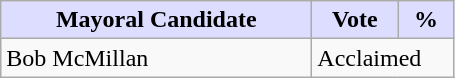<table class="wikitable">
<tr>
<th style="background:#ddf; width:200px;">Mayoral Candidate </th>
<th style="background:#ddf; width:50px;">Vote</th>
<th style="background:#ddf; width:30px;">%</th>
</tr>
<tr>
<td>Bob McMillan</td>
<td colspan="2">Acclaimed</td>
</tr>
</table>
